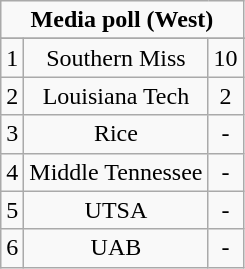<table class="wikitable">
<tr align="center">
<td align="center" Colspan="3"><strong>Media poll (West)</strong></td>
</tr>
<tr align="center">
</tr>
<tr align="center">
<td>1</td>
<td>Southern Miss</td>
<td>10</td>
</tr>
<tr align="center">
<td>2</td>
<td>Louisiana Tech</td>
<td>2</td>
</tr>
<tr align="center">
<td>3</td>
<td>Rice</td>
<td>-</td>
</tr>
<tr align="center">
<td>4</td>
<td>Middle Tennessee</td>
<td>-</td>
</tr>
<tr align="center">
<td>5</td>
<td>UTSA</td>
<td>-</td>
</tr>
<tr align="center">
<td>6</td>
<td>UAB</td>
<td>-</td>
</tr>
</table>
